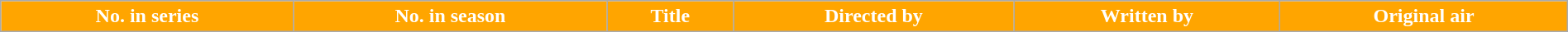<table class="wikitable plainrowheaders" style="width:100%">
<tr style="color:white">
<th scope="col" style="background-color: #FFA500">No. in series</th>
<th scope="col" style="background-color: #FFA500">No. in season</th>
<th scope="col" style="background-color: #FFA500">Title</th>
<th scope="col" style="background-color: #FFA500">Directed by</th>
<th scope="col" style="background-color: #FFA500">Written by</th>
<th scope="col" style="background-color: #FFA500">Original air <br>























</th>
</tr>
</table>
